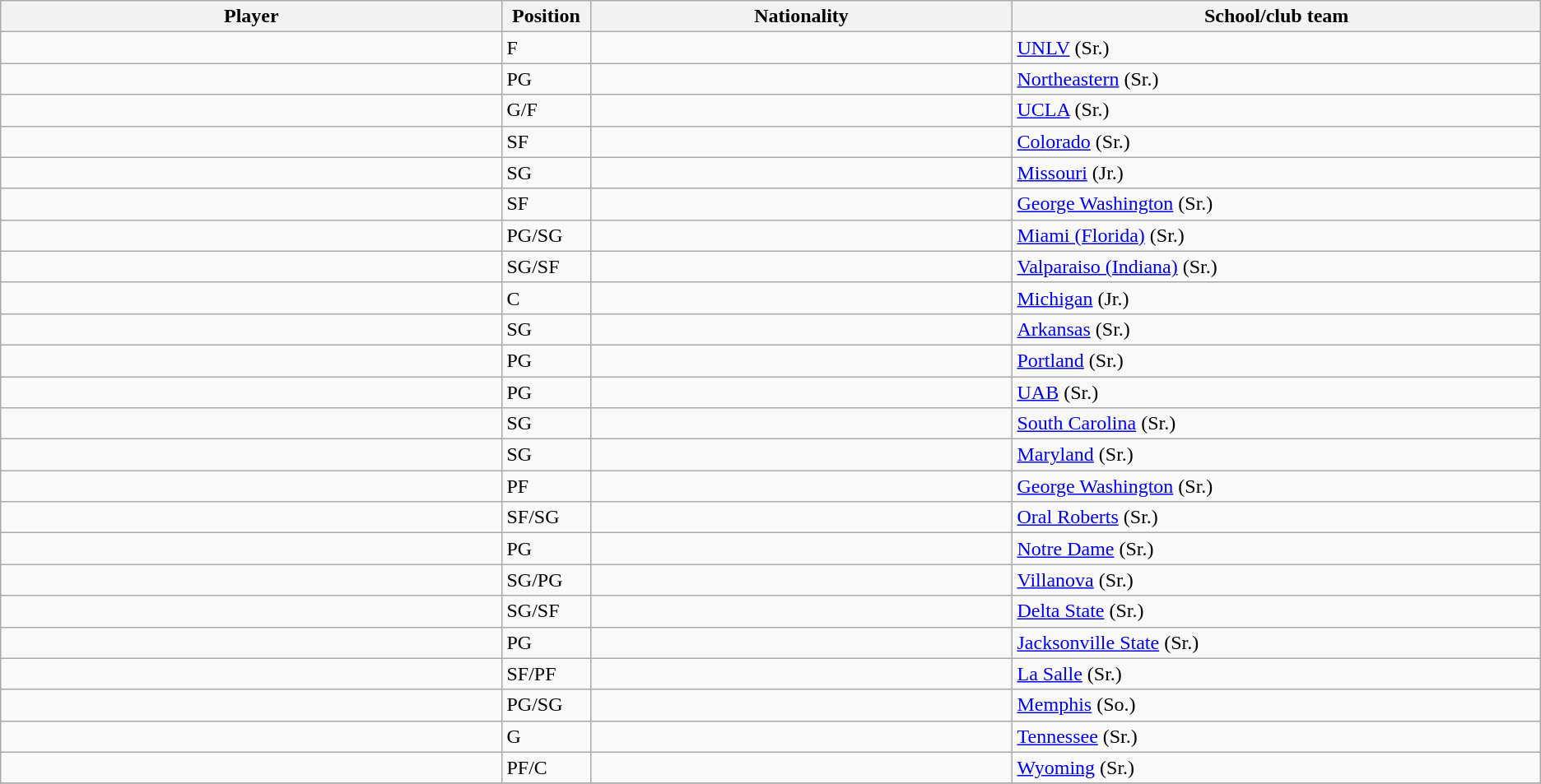<table class="wikitable sortable sortable">
<tr>
<th style="width:19%;">Player</th>
<th style="width:1%;">Position</th>
<th style="width:16%;">Nationality</th>
<th style="width:20%;">School/club team</th>
</tr>
<tr>
<td></td>
<td>F</td>
<td></td>
<td><a href='#'>UNLV</a> (Sr.)</td>
</tr>
<tr>
<td></td>
<td>PG</td>
<td></td>
<td><a href='#'>Northeastern</a> (Sr.)</td>
</tr>
<tr>
<td></td>
<td>G/F</td>
<td></td>
<td><a href='#'>UCLA</a> (Sr.)</td>
</tr>
<tr>
<td></td>
<td>SF</td>
<td></td>
<td><a href='#'>Colorado</a> (Sr.)</td>
</tr>
<tr>
<td></td>
<td>SG</td>
<td></td>
<td><a href='#'>Missouri</a> (Jr.)</td>
</tr>
<tr>
<td></td>
<td>SF</td>
<td></td>
<td><a href='#'>George Washington</a> (Sr.)</td>
</tr>
<tr>
<td></td>
<td>PG/SG</td>
<td></td>
<td><a href='#'>Miami (Florida)</a> (Sr.)</td>
</tr>
<tr>
<td></td>
<td>SG/SF</td>
<td></td>
<td><a href='#'>Valparaiso (Indiana)</a> (Sr.)</td>
</tr>
<tr>
<td></td>
<td>C</td>
<td></td>
<td><a href='#'>Michigan</a> (Jr.)</td>
</tr>
<tr>
<td></td>
<td>SG</td>
<td></td>
<td><a href='#'>Arkansas</a> (Sr.)</td>
</tr>
<tr>
<td></td>
<td>PG</td>
<td><br></td>
<td><a href='#'>Portland</a> (Sr.)</td>
</tr>
<tr>
<td></td>
<td>PG</td>
<td></td>
<td><a href='#'>UAB</a> (Sr.)</td>
</tr>
<tr>
<td></td>
<td>SG</td>
<td></td>
<td><a href='#'>South Carolina</a> (Sr.)</td>
</tr>
<tr>
<td></td>
<td>SG</td>
<td></td>
<td><a href='#'>Maryland</a> (Sr.)</td>
</tr>
<tr>
<td></td>
<td>PF</td>
<td></td>
<td><a href='#'>George Washington</a> (Sr.)</td>
</tr>
<tr>
<td></td>
<td>SF/SG</td>
<td></td>
<td><a href='#'>Oral Roberts</a> (Sr.)</td>
</tr>
<tr>
<td></td>
<td>PG</td>
<td></td>
<td><a href='#'>Notre Dame</a> (Sr.)</td>
</tr>
<tr>
<td></td>
<td>SG/PG</td>
<td></td>
<td><a href='#'>Villanova</a> (Sr.)</td>
</tr>
<tr>
<td></td>
<td>SG/SF</td>
<td></td>
<td><a href='#'>Delta State</a> (Sr.)</td>
</tr>
<tr>
<td></td>
<td>PG</td>
<td></td>
<td><a href='#'>Jacksonville State</a> (Sr.)</td>
</tr>
<tr>
<td></td>
<td>SF/PF</td>
<td></td>
<td><a href='#'>La Salle</a> (Sr.)</td>
</tr>
<tr>
<td></td>
<td>PG/SG</td>
<td><br></td>
<td><a href='#'>Memphis</a> (So.)</td>
</tr>
<tr>
<td></td>
<td>G</td>
<td></td>
<td><a href='#'>Tennessee</a> (Sr.)</td>
</tr>
<tr>
<td></td>
<td>PF/C</td>
<td></td>
<td><a href='#'>Wyoming</a> (Sr.)</td>
</tr>
<tr>
</tr>
</table>
